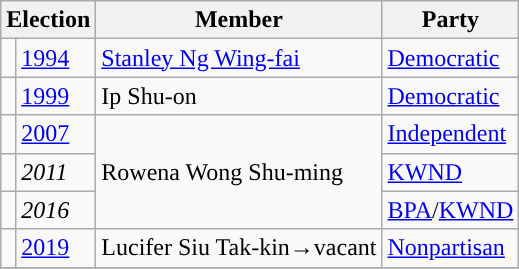<table class="wikitable">
<tr>
<th colspan="2">Election</th>
<th>Member</th>
<th>Party</th>
</tr>
<tr>
<td style="background-color: "></td>
<td><a href='#'>1994</a></td>
<td><a href='#'>Stanley Ng Wing-fai</a></td>
<td><a href='#'>Democratic</a></td>
</tr>
<tr>
<td style="background-color: "></td>
<td><a href='#'>1999</a></td>
<td>Ip Shu-on</td>
<td><a href='#'>Democratic</a></td>
</tr>
<tr>
<td style="background-color:"></td>
<td><a href='#'>2007</a></td>
<td rowspan=3>Rowena Wong Shu-ming</td>
<td><a href='#'>Independent</a></td>
</tr>
<tr>
<td style="background-color:"></td>
<td><em>2011</em></td>
<td><a href='#'>KWND</a></td>
</tr>
<tr>
<td style="background-color:"></td>
<td><em>2016</em></td>
<td><a href='#'>BPA</a>/<a href='#'>KWND</a></td>
</tr>
<tr>
<td style="background-color:"></td>
<td><a href='#'>2019</a></td>
<td>Lucifer Siu Tak-kin→vacant</td>
<td><a href='#'>Nonpartisan</a></td>
</tr>
<tr>
</tr>
</table>
